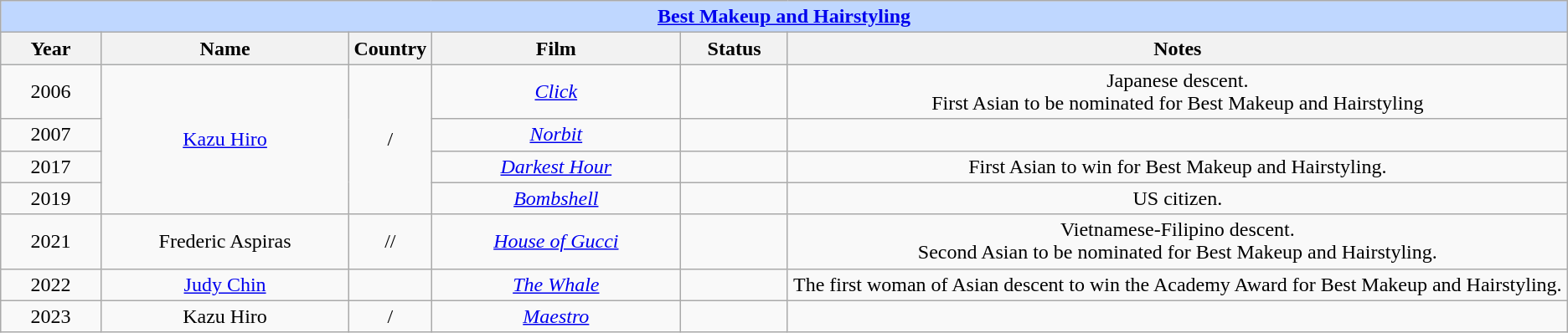<table class="wikitable" style="text-align: center">
<tr style="background:#bfd7ff;">
<td colspan="6" style="text-align: center;"><strong><a href='#'>Best Makeup and Hairstyling</a></strong></td>
</tr>
<tr style="background:#ebf5ff;">
<th style="width:075px;">Year</th>
<th style="width:200px;">Name</th>
<th style="width:050px;">Country</th>
<th style="width:200px;">Film</th>
<th style="width:080px;">Status</th>
<th style="width:650px;">Notes</th>
</tr>
<tr>
<td>2006</td>
<td rowspan=4><a href='#'>Kazu Hiro</a></td>
<td rowspan=4>/</td>
<td><em><a href='#'>Click</a></em></td>
<td></td>
<td>Japanese descent.<br>First Asian to be nominated for Best Makeup and Hairstyling<br></td>
</tr>
<tr>
<td>2007</td>
<td><em><a href='#'>Norbit</a></em></td>
<td></td>
<td></td>
</tr>
<tr>
<td>2017</td>
<td><em><a href='#'>Darkest Hour</a></em></td>
<td></td>
<td>First Asian to win for Best Makeup and Hairstyling.<br></td>
</tr>
<tr>
<td>2019</td>
<td><em><a href='#'>Bombshell</a></em></td>
<td></td>
<td>US citizen.<br></td>
</tr>
<tr>
<td>2021</td>
<td>Frederic Aspiras</td>
<td>//</td>
<td><em><a href='#'>House of Gucci</a></em></td>
<td></td>
<td>Vietnamese-Filipino descent.<br>Second Asian to be nominated for Best Makeup and Hairstyling.<br></td>
</tr>
<tr>
<td>2022</td>
<td><a href='#'>Judy Chin</a></td>
<td><br></td>
<td><em><a href='#'>The Whale</a></em></td>
<td></td>
<td>The first woman of Asian descent to win the Academy Award for Best Makeup and Hairstyling. </td>
</tr>
<tr>
<td>2023</td>
<td>Kazu Hiro</td>
<td>/</td>
<td><em><a href='#'>Maestro</a></em></td>
<td></td>
<td></td>
</tr>
</table>
